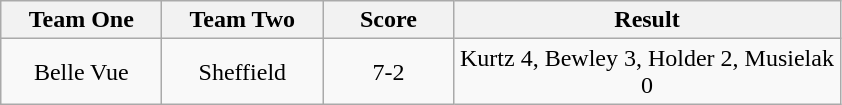<table class="wikitable" style="text-align: center">
<tr>
<th width=100>Team One</th>
<th width=100>Team Two</th>
<th width=80>Score</th>
<th width=250>Result</th>
</tr>
<tr>
<td>Belle Vue</td>
<td>Sheffield</td>
<td>7-2</td>
<td>Kurtz 4, Bewley 3, Holder 2, Musielak 0</td>
</tr>
</table>
